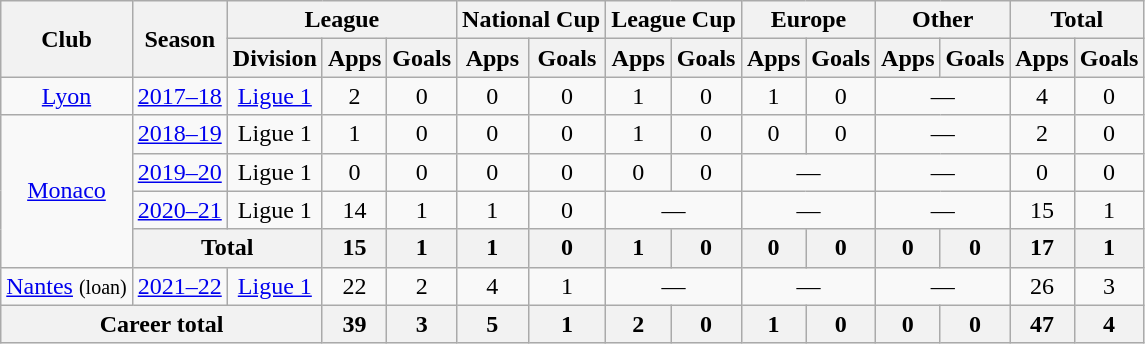<table class="wikitable" style="text-align:center">
<tr>
<th rowspan="2">Club</th>
<th rowspan="2">Season</th>
<th colspan="3">League</th>
<th colspan="2">National Cup</th>
<th colspan="2">League Cup</th>
<th colspan="2">Europe</th>
<th colspan="2">Other</th>
<th colspan="2">Total</th>
</tr>
<tr>
<th>Division</th>
<th>Apps</th>
<th>Goals</th>
<th>Apps</th>
<th>Goals</th>
<th>Apps</th>
<th>Goals</th>
<th>Apps</th>
<th>Goals</th>
<th>Apps</th>
<th>Goals</th>
<th>Apps</th>
<th>Goals</th>
</tr>
<tr>
<td><a href='#'>Lyon</a></td>
<td><a href='#'>2017–18</a></td>
<td><a href='#'>Ligue 1</a></td>
<td>2</td>
<td>0</td>
<td>0</td>
<td>0</td>
<td>1</td>
<td>0</td>
<td>1</td>
<td>0</td>
<td colspan=2>—</td>
<td>4</td>
<td>0</td>
</tr>
<tr>
<td rowspan=4><a href='#'>Monaco</a></td>
<td><a href='#'>2018–19</a></td>
<td>Ligue 1</td>
<td>1</td>
<td>0</td>
<td>0</td>
<td>0</td>
<td>1</td>
<td>0</td>
<td>0</td>
<td>0</td>
<td colspan=2>—</td>
<td>2</td>
<td>0</td>
</tr>
<tr>
<td><a href='#'>2019–20</a></td>
<td>Ligue 1</td>
<td>0</td>
<td>0</td>
<td>0</td>
<td>0</td>
<td>0</td>
<td>0</td>
<td colspan=2>—</td>
<td colspan=2>—</td>
<td>0</td>
<td>0</td>
</tr>
<tr>
<td><a href='#'>2020–21</a></td>
<td>Ligue 1</td>
<td>14</td>
<td>1</td>
<td>1</td>
<td>0</td>
<td colspan=2>—</td>
<td colspan=2>—</td>
<td colspan=2>—</td>
<td>15</td>
<td>1</td>
</tr>
<tr>
<th colspan="2">Total</th>
<th>15</th>
<th>1</th>
<th>1</th>
<th>0</th>
<th>1</th>
<th>0</th>
<th>0</th>
<th>0</th>
<th>0</th>
<th>0</th>
<th>17</th>
<th>1</th>
</tr>
<tr>
<td><a href='#'>Nantes</a> <small>(loan)</small></td>
<td><a href='#'>2021–22</a></td>
<td><a href='#'>Ligue 1</a></td>
<td>22</td>
<td>2</td>
<td>4</td>
<td>1</td>
<td colspan="2">—</td>
<td colspan="2">—</td>
<td colspan="2">—</td>
<td>26</td>
<td>3</td>
</tr>
<tr>
<th colspan="3">Career total</th>
<th>39</th>
<th>3</th>
<th>5</th>
<th>1</th>
<th>2</th>
<th>0</th>
<th>1</th>
<th>0</th>
<th>0</th>
<th>0</th>
<th>47</th>
<th>4</th>
</tr>
</table>
